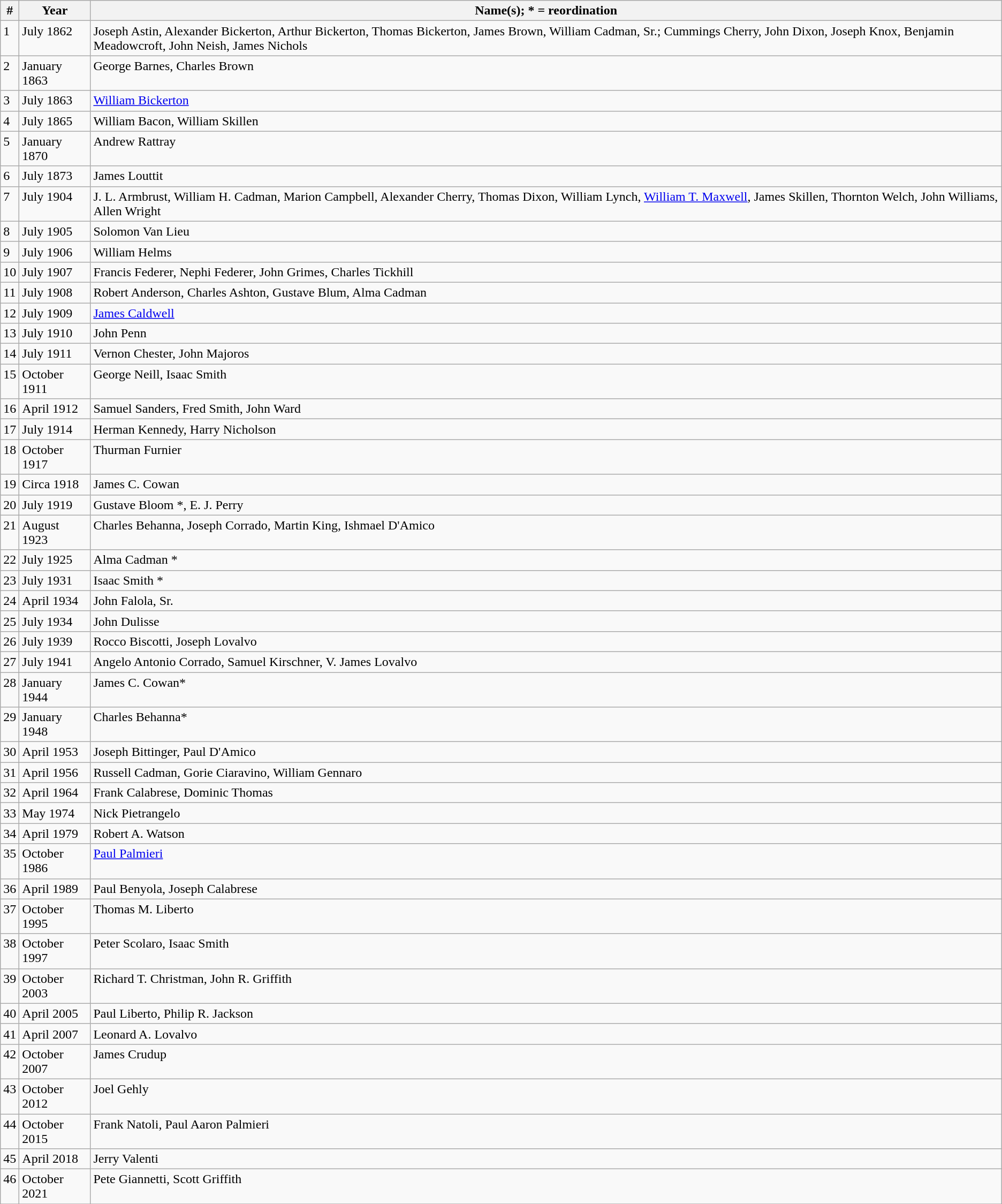<table class="wikitable">
<tr>
<th>#</th>
<th>Year</th>
<th>Name(s); * = reordination</th>
</tr>
<tr valign="top">
<td>1</td>
<td>July 1862</td>
<td>Joseph Astin, Alexander Bickerton, Arthur Bickerton, Thomas Bickerton, James Brown, William Cadman, Sr.; Cummings Cherry, John Dixon, Joseph Knox, Benjamin Meadowcroft, John Neish, James Nichols</td>
</tr>
<tr valign="top">
<td>2</td>
<td>January 1863</td>
<td>George Barnes, Charles Brown</td>
</tr>
<tr valign="top">
<td>3</td>
<td>July 1863</td>
<td><a href='#'>William Bickerton</a></td>
</tr>
<tr valign="top">
<td>4</td>
<td>July 1865</td>
<td>William Bacon, William Skillen</td>
</tr>
<tr valign="top">
<td>5</td>
<td>January 1870</td>
<td>Andrew Rattray</td>
</tr>
<tr valign="top">
<td>6</td>
<td>July 1873</td>
<td>James Louttit</td>
</tr>
<tr valign="top">
<td>7</td>
<td>July 1904</td>
<td>J. L. Armbrust, William H. Cadman, Marion Campbell, Alexander Cherry, Thomas Dixon, William Lynch, <a href='#'>William T. Maxwell</a>, James Skillen, Thornton Welch, John Williams, Allen Wright</td>
</tr>
<tr valign="top">
<td>8</td>
<td>July 1905</td>
<td>Solomon Van Lieu</td>
</tr>
<tr valign="top">
<td>9</td>
<td>July 1906</td>
<td>William Helms</td>
</tr>
<tr valign="top">
<td>10</td>
<td>July 1907</td>
<td>Francis Federer, Nephi Federer, John Grimes, Charles Tickhill</td>
</tr>
<tr valign="top">
<td>11</td>
<td>July 1908</td>
<td>Robert Anderson, Charles Ashton, Gustave Blum, Alma Cadman</td>
</tr>
<tr valign="top">
<td>12</td>
<td>July 1909</td>
<td><a href='#'>James Caldwell</a></td>
</tr>
<tr valign="top">
<td>13</td>
<td>July 1910</td>
<td>John Penn</td>
</tr>
<tr valign="top">
<td>14</td>
<td>July 1911</td>
<td>Vernon Chester, John Majoros</td>
</tr>
<tr valign="top">
<td>15</td>
<td>October 1911</td>
<td>George Neill, Isaac Smith</td>
</tr>
<tr valign="top">
<td>16</td>
<td>April 1912</td>
<td>Samuel Sanders, Fred Smith, John Ward</td>
</tr>
<tr valign="top">
<td>17</td>
<td>July 1914</td>
<td>Herman Kennedy, Harry Nicholson</td>
</tr>
<tr valign="top">
<td>18</td>
<td>October 1917</td>
<td>Thurman Furnier</td>
</tr>
<tr valign="top">
<td>19</td>
<td>Circa 1918</td>
<td>James C. Cowan</td>
</tr>
<tr valign="top">
<td>20</td>
<td>July 1919</td>
<td>Gustave Bloom *, E. J. Perry</td>
</tr>
<tr valign="top">
<td>21</td>
<td>August 1923</td>
<td>Charles Behanna, Joseph Corrado, Martin King, Ishmael D'Amico</td>
</tr>
<tr valign="top">
<td>22</td>
<td>July 1925</td>
<td>Alma Cadman *</td>
</tr>
<tr valign="top">
<td>23</td>
<td>July 1931</td>
<td>Isaac Smith *</td>
</tr>
<tr valign="top">
<td>24</td>
<td>April 1934</td>
<td>John Falola, Sr.</td>
</tr>
<tr valign="top">
<td>25</td>
<td>July 1934</td>
<td>John Dulisse</td>
</tr>
<tr valign="top">
<td>26</td>
<td>July 1939</td>
<td>Rocco Biscotti, Joseph Lovalvo</td>
</tr>
<tr valign="top">
<td>27</td>
<td>July 1941</td>
<td>Angelo Antonio Corrado, Samuel Kirschner, V. James Lovalvo</td>
</tr>
<tr valign="top">
<td>28</td>
<td>January 1944</td>
<td>James C. Cowan*</td>
</tr>
<tr valign="top">
<td>29</td>
<td>January 1948</td>
<td>Charles Behanna*</td>
</tr>
<tr valign="top">
<td>30</td>
<td>April 1953</td>
<td>Joseph Bittinger, Paul D'Amico</td>
</tr>
<tr valign="top">
<td>31</td>
<td>April 1956</td>
<td>Russell Cadman, Gorie Ciaravino, William Gennaro</td>
</tr>
<tr valign="top">
<td>32</td>
<td>April 1964</td>
<td>Frank Calabrese, Dominic Thomas</td>
</tr>
<tr valign="top">
<td>33</td>
<td>May 1974</td>
<td>Nick Pietrangelo</td>
</tr>
<tr valign="top">
<td>34</td>
<td>April 1979</td>
<td>Robert A. Watson</td>
</tr>
<tr valign="top">
<td>35</td>
<td>October 1986</td>
<td><a href='#'>Paul Palmieri</a></td>
</tr>
<tr valign="top">
<td>36</td>
<td>April 1989</td>
<td>Paul Benyola, Joseph Calabrese</td>
</tr>
<tr valign="top">
<td>37</td>
<td>October 1995</td>
<td>Thomas M. Liberto</td>
</tr>
<tr valign="top">
<td>38</td>
<td>October 1997</td>
<td>Peter Scolaro, Isaac Smith</td>
</tr>
<tr valign="top">
<td>39</td>
<td>October 2003</td>
<td>Richard T. Christman, John R. Griffith</td>
</tr>
<tr valign="top">
<td>40</td>
<td>April 2005</td>
<td>Paul Liberto, Philip R. Jackson</td>
</tr>
<tr valign="top">
<td>41</td>
<td>April 2007</td>
<td>Leonard A. Lovalvo</td>
</tr>
<tr valign="top">
<td>42</td>
<td>October 2007</td>
<td>James Crudup</td>
</tr>
<tr valign="top">
<td>43</td>
<td>October 2012</td>
<td>Joel Gehly</td>
</tr>
<tr valign="top">
<td>44</td>
<td>October 2015</td>
<td>Frank Natoli, Paul Aaron Palmieri</td>
</tr>
<tr valign="top">
<td>45</td>
<td>April 2018</td>
<td>Jerry Valenti</td>
</tr>
<tr valign="top">
<td>46</td>
<td>October 2021</td>
<td>Pete Giannetti, Scott Griffith</td>
</tr>
<tr valign="top">
</tr>
</table>
